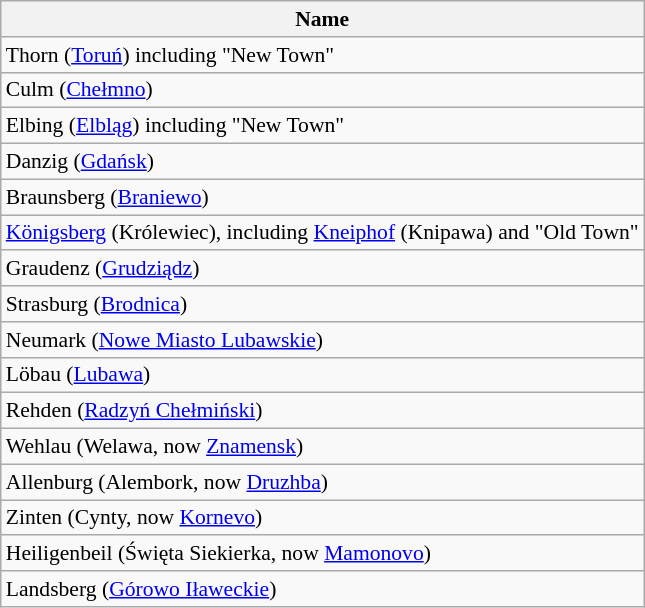<table class="wikitable" style="font-size:90%">
<tr>
<th>Name</th>
</tr>
<tr>
<td>Thorn (<a href='#'>Toruń</a>) including "New Town"</td>
</tr>
<tr>
<td>Culm (<a href='#'>Chełmno</a>)</td>
</tr>
<tr>
<td>Elbing (<a href='#'>Elbląg</a>) including "New Town"</td>
</tr>
<tr>
<td>Danzig (<a href='#'>Gdańsk</a>)</td>
</tr>
<tr>
<td>Braunsberg (<a href='#'>Braniewo</a>)</td>
</tr>
<tr>
<td><a href='#'>Königsberg</a> (Królewiec), including <a href='#'>Kneiphof</a> (Knipawa) and "Old Town"</td>
</tr>
<tr>
<td>Graudenz (<a href='#'>Grudziądz</a>)</td>
</tr>
<tr>
<td>Strasburg (<a href='#'>Brodnica</a>)</td>
</tr>
<tr>
<td>Neumark (<a href='#'>Nowe Miasto Lubawskie</a>)</td>
</tr>
<tr>
<td>Löbau (<a href='#'>Lubawa</a>)</td>
</tr>
<tr>
<td>Rehden (<a href='#'>Radzyń Chełmiński</a>)</td>
</tr>
<tr>
<td>Wehlau (Welawa, now <a href='#'>Znamensk</a>)</td>
</tr>
<tr>
<td>Allenburg (Alembork, now <a href='#'>Druzhba</a>)</td>
</tr>
<tr>
<td>Zinten (Cynty, now <a href='#'>Kornevo</a>)</td>
</tr>
<tr>
<td>Heiligenbeil (Święta Siekierka, now <a href='#'>Mamonovo</a>)</td>
</tr>
<tr>
<td>Landsberg (<a href='#'>Górowo Iławeckie</a>)</td>
</tr>
</table>
